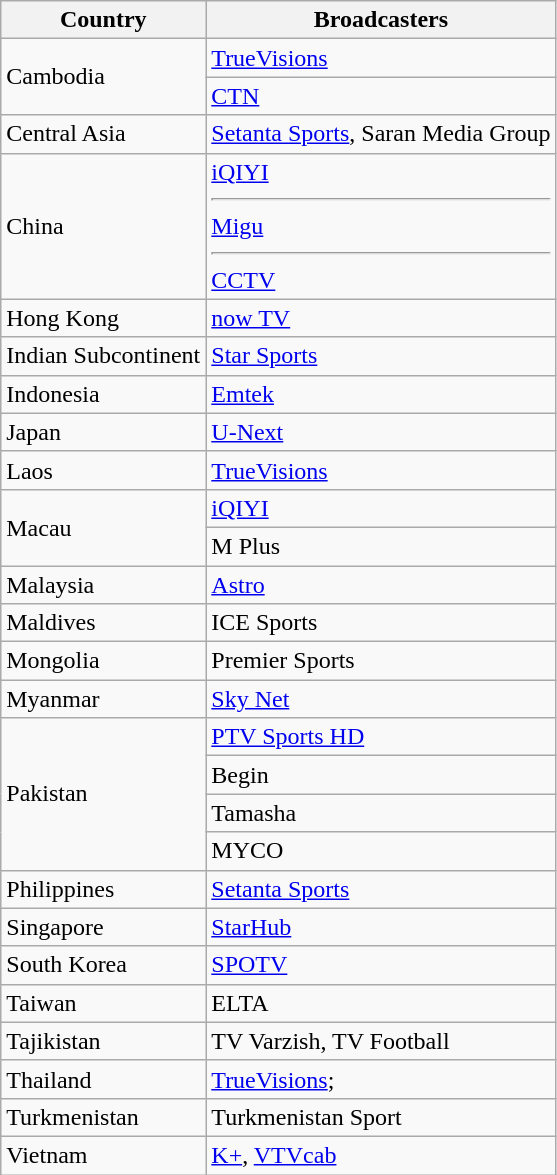<table class="wikitable sortable">
<tr>
<th>Country</th>
<th>Broadcasters</th>
</tr>
<tr>
<td rowspan="2">Cambodia</td>
<td><a href='#'>TrueVisions</a></td>
</tr>
<tr>
<td><a href='#'>CTN</a></td>
</tr>
<tr>
<td>Central Asia</td>
<td><a href='#'>Setanta Sports</a>, Saran Media Group</td>
</tr>
<tr>
<td>China</td>
<td><a href='#'>iQIYI</a><hr><a href='#'>Migu</a><hr><a href='#'>CCTV</a></td>
</tr>
<tr>
<td>Hong Kong</td>
<td><a href='#'>now TV</a></td>
</tr>
<tr>
<td>Indian Subcontinent</td>
<td><a href='#'>Star Sports</a></td>
</tr>
<tr>
<td>Indonesia</td>
<td><a href='#'>Emtek</a></td>
</tr>
<tr>
<td>Japan</td>
<td><a href='#'>U-Next</a></td>
</tr>
<tr>
<td>Laos</td>
<td><a href='#'>TrueVisions</a></td>
</tr>
<tr>
<td rowspan=2>Macau</td>
<td><a href='#'>iQIYI</a></td>
</tr>
<tr>
<td>M Plus</td>
</tr>
<tr>
<td>Malaysia</td>
<td><a href='#'>Astro</a></td>
</tr>
<tr>
<td>Maldives</td>
<td>ICE Sports</td>
</tr>
<tr>
<td>Mongolia</td>
<td>Premier Sports</td>
</tr>
<tr>
<td>Myanmar</td>
<td><a href='#'>Sky Net</a></td>
</tr>
<tr>
<td rowspan=4>Pakistan</td>
<td><a href='#'>PTV Sports HD</a></td>
</tr>
<tr>
<td>Begin</td>
</tr>
<tr>
<td>Tamasha</td>
</tr>
<tr>
<td>MYCO</td>
</tr>
<tr>
<td>Philippines</td>
<td><a href='#'>Setanta Sports</a></td>
</tr>
<tr>
<td>Singapore</td>
<td><a href='#'>StarHub</a></td>
</tr>
<tr>
<td>South Korea</td>
<td><a href='#'>SPOTV</a></td>
</tr>
<tr>
<td>Taiwan</td>
<td>ELTA</td>
</tr>
<tr>
<td>Tajikistan</td>
<td>TV Varzish, TV Football</td>
</tr>
<tr>
<td>Thailand</td>
<td><a href='#'>TrueVisions</a>;</td>
</tr>
<tr>
<td>Turkmenistan</td>
<td>Turkmenistan Sport</td>
</tr>
<tr>
<td>Vietnam</td>
<td><a href='#'>K+</a>, <a href='#'>VTVcab</a></td>
</tr>
</table>
